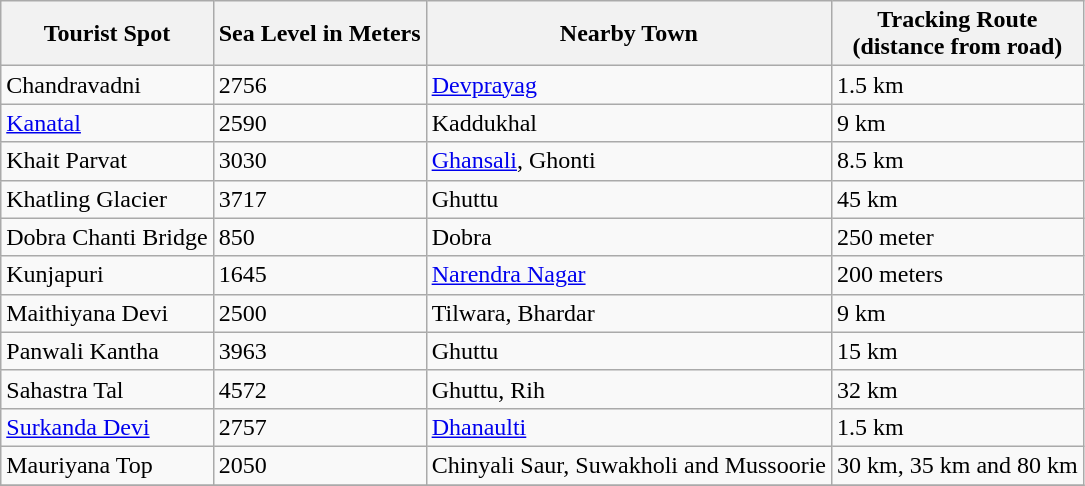<table class="wikitable">
<tr>
<th>Tourist Spot</th>
<th>Sea Level in Meters</th>
<th>Nearby Town</th>
<th>Tracking Route<br>(distance from road)</th>
</tr>
<tr>
<td>Chandravadni</td>
<td>2756</td>
<td><a href='#'>Devprayag</a></td>
<td>1.5 km</td>
</tr>
<tr>
<td><a href='#'>Kanatal</a></td>
<td>2590</td>
<td>Kaddukhal</td>
<td>9 km</td>
</tr>
<tr>
<td>Khait Parvat</td>
<td>3030</td>
<td><a href='#'>Ghansali</a>, Ghonti</td>
<td>8.5 km</td>
</tr>
<tr>
<td>Khatling Glacier</td>
<td>3717</td>
<td>Ghuttu</td>
<td>45 km</td>
</tr>
<tr>
<td>Dobra Chanti Bridge</td>
<td>850</td>
<td>Dobra</td>
<td>250 meter</td>
</tr>
<tr>
<td>Kunjapuri</td>
<td>1645</td>
<td><a href='#'>Narendra Nagar</a></td>
<td>200 meters</td>
</tr>
<tr>
<td>Maithiyana Devi</td>
<td>2500</td>
<td>Tilwara, Bhardar</td>
<td>9 km</td>
</tr>
<tr>
<td>Panwali Kantha</td>
<td>3963</td>
<td>Ghuttu</td>
<td>15 km</td>
</tr>
<tr>
<td>Sahastra Tal</td>
<td>4572</td>
<td>Ghuttu, Rih</td>
<td>32 km</td>
</tr>
<tr>
<td><a href='#'>Surkanda Devi</a></td>
<td>2757</td>
<td><a href='#'>Dhanaulti</a></td>
<td>1.5 km</td>
</tr>
<tr>
<td>Mauriyana Top</td>
<td>2050</td>
<td>Chinyali Saur, Suwakholi and Mussoorie</td>
<td>30 km, 35 km and 80 km</td>
</tr>
<tr>
</tr>
</table>
